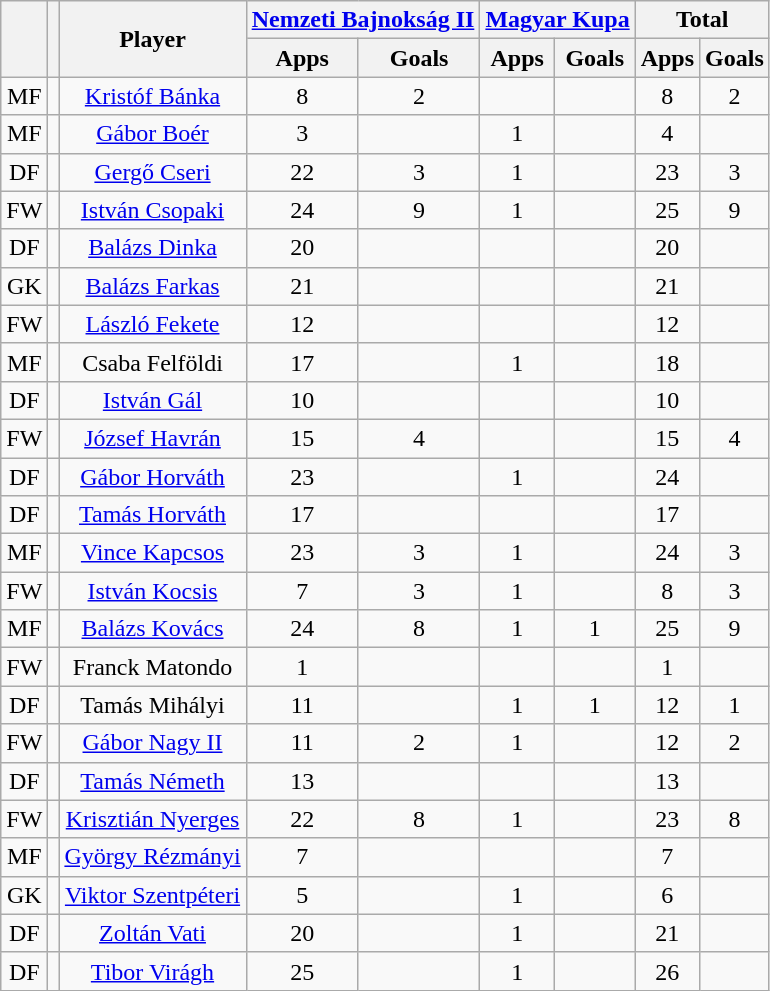<table class="wikitable plainrowheaders sortable" style="text-align: center">
<tr>
<th rowspan=2></th>
<th rowspan=2></th>
<th rowspan=2>Player</th>
<th colspan=2><a href='#'>Nemzeti Bajnokság II</a></th>
<th colspan=2><a href='#'>Magyar Kupa</a></th>
<th colspan=2>Total</th>
</tr>
<tr>
<th scope=col>Apps</th>
<th scope=col>Goals</th>
<th scope=col>Apps</th>
<th scope=col>Goals</th>
<th scope=col>Apps</th>
<th scope=col>Goals</th>
</tr>
<tr>
<td>MF</td>
<td></td>
<td><a href='#'>Kristóf Bánka</a></td>
<td>8</td>
<td>2</td>
<td></td>
<td></td>
<td>8</td>
<td>2</td>
</tr>
<tr>
<td>MF</td>
<td></td>
<td><a href='#'>Gábor Boér</a></td>
<td>3</td>
<td></td>
<td>1</td>
<td></td>
<td>4</td>
<td></td>
</tr>
<tr>
<td>DF</td>
<td></td>
<td><a href='#'>Gergő Cseri</a></td>
<td>22</td>
<td>3</td>
<td>1</td>
<td></td>
<td>23</td>
<td>3</td>
</tr>
<tr>
<td>FW</td>
<td></td>
<td><a href='#'>István Csopaki</a></td>
<td>24</td>
<td>9</td>
<td>1</td>
<td></td>
<td>25</td>
<td>9</td>
</tr>
<tr>
<td>DF</td>
<td></td>
<td><a href='#'>Balázs Dinka</a></td>
<td>20</td>
<td></td>
<td></td>
<td></td>
<td>20</td>
<td></td>
</tr>
<tr>
<td>GK</td>
<td></td>
<td><a href='#'>Balázs Farkas</a></td>
<td>21</td>
<td></td>
<td></td>
<td></td>
<td>21</td>
<td></td>
</tr>
<tr>
<td>FW</td>
<td></td>
<td><a href='#'>László Fekete</a></td>
<td>12</td>
<td></td>
<td></td>
<td></td>
<td>12</td>
<td></td>
</tr>
<tr>
<td>MF</td>
<td></td>
<td>Csaba Felföldi</td>
<td>17</td>
<td></td>
<td>1</td>
<td></td>
<td>18</td>
<td></td>
</tr>
<tr>
<td>DF</td>
<td></td>
<td><a href='#'>István Gál</a></td>
<td>10</td>
<td></td>
<td></td>
<td></td>
<td>10</td>
<td></td>
</tr>
<tr>
<td>FW</td>
<td></td>
<td><a href='#'>József Havrán</a></td>
<td>15</td>
<td>4</td>
<td></td>
<td></td>
<td>15</td>
<td>4</td>
</tr>
<tr>
<td>DF</td>
<td></td>
<td><a href='#'>Gábor Horváth</a></td>
<td>23</td>
<td></td>
<td>1</td>
<td></td>
<td>24</td>
<td></td>
</tr>
<tr>
<td>DF</td>
<td></td>
<td><a href='#'>Tamás Horváth</a></td>
<td>17</td>
<td></td>
<td></td>
<td></td>
<td>17</td>
<td></td>
</tr>
<tr>
<td>MF</td>
<td></td>
<td><a href='#'>Vince Kapcsos</a></td>
<td>23</td>
<td>3</td>
<td>1</td>
<td></td>
<td>24</td>
<td>3</td>
</tr>
<tr>
<td>FW</td>
<td></td>
<td><a href='#'>István Kocsis</a></td>
<td>7</td>
<td>3</td>
<td>1</td>
<td></td>
<td>8</td>
<td>3</td>
</tr>
<tr>
<td>MF</td>
<td></td>
<td><a href='#'>Balázs Kovács</a></td>
<td>24</td>
<td>8</td>
<td>1</td>
<td>1</td>
<td>25</td>
<td>9</td>
</tr>
<tr>
<td>FW</td>
<td></td>
<td>Franck Matondo</td>
<td>1</td>
<td></td>
<td></td>
<td></td>
<td>1</td>
<td></td>
</tr>
<tr>
<td>DF</td>
<td></td>
<td>Tamás Mihályi</td>
<td>11</td>
<td></td>
<td>1</td>
<td>1</td>
<td>12</td>
<td>1</td>
</tr>
<tr>
<td>FW</td>
<td></td>
<td><a href='#'>Gábor Nagy II</a></td>
<td>11</td>
<td>2</td>
<td>1</td>
<td></td>
<td>12</td>
<td>2</td>
</tr>
<tr>
<td>DF</td>
<td></td>
<td><a href='#'>Tamás Németh</a></td>
<td>13</td>
<td></td>
<td></td>
<td></td>
<td>13</td>
<td></td>
</tr>
<tr>
<td>FW</td>
<td></td>
<td><a href='#'>Krisztián Nyerges</a></td>
<td>22</td>
<td>8</td>
<td>1</td>
<td></td>
<td>23</td>
<td>8</td>
</tr>
<tr>
<td>MF</td>
<td></td>
<td><a href='#'>György Rézmányi</a></td>
<td>7</td>
<td></td>
<td></td>
<td></td>
<td>7</td>
<td></td>
</tr>
<tr>
<td>GK</td>
<td></td>
<td><a href='#'>Viktor Szentpéteri</a></td>
<td>5</td>
<td></td>
<td>1</td>
<td></td>
<td>6</td>
<td></td>
</tr>
<tr>
<td>DF</td>
<td></td>
<td><a href='#'>Zoltán Vati</a></td>
<td>20</td>
<td></td>
<td>1</td>
<td></td>
<td>21</td>
<td></td>
</tr>
<tr>
<td>DF</td>
<td></td>
<td><a href='#'>Tibor Virágh</a></td>
<td>25</td>
<td></td>
<td>1</td>
<td></td>
<td>26</td>
<td></td>
</tr>
</table>
